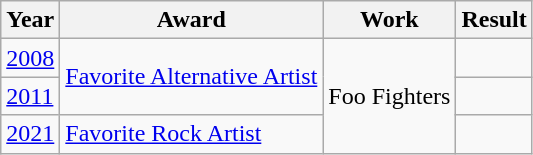<table class="wikitable">
<tr>
<th>Year</th>
<th>Award</th>
<th>Work</th>
<th>Result</th>
</tr>
<tr>
<td><a href='#'>2008</a></td>
<td rowspan="2"><a href='#'>Favorite Alternative Artist</a></td>
<td rowspan="3">Foo Fighters</td>
<td></td>
</tr>
<tr>
<td><a href='#'>2011</a></td>
<td></td>
</tr>
<tr>
<td><a href='#'>2021</a></td>
<td><a href='#'>Favorite Rock Artist</a></td>
<td></td>
</tr>
</table>
